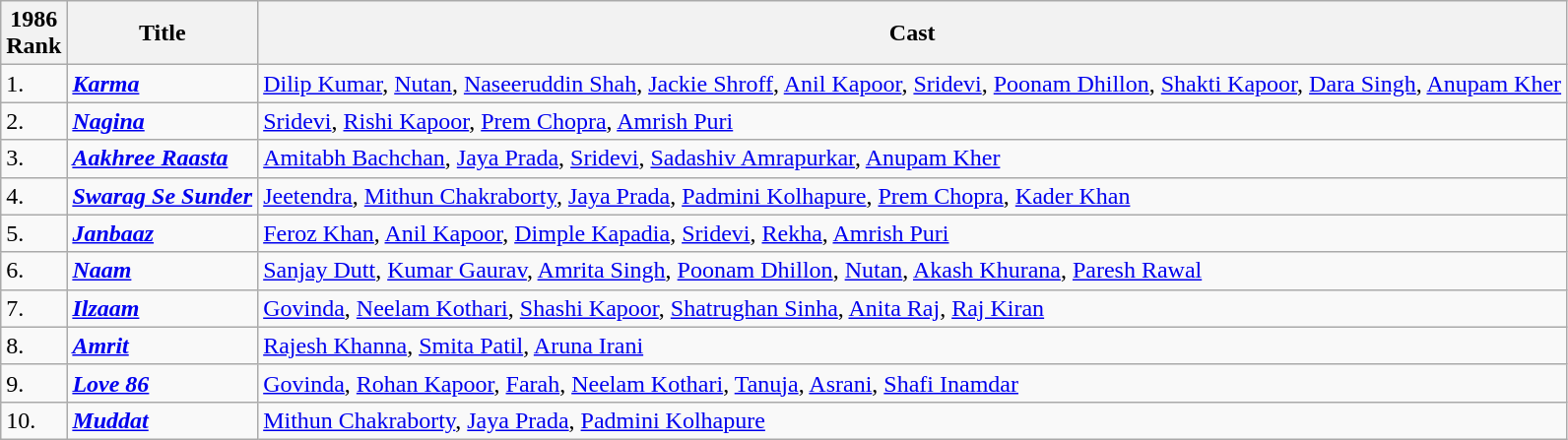<table class="wikitable">
<tr>
<th>1986<br>Rank</th>
<th>Title</th>
<th>Cast</th>
</tr>
<tr>
<td>1.</td>
<td><strong><em><a href='#'>Karma</a></em></strong></td>
<td><a href='#'>Dilip Kumar</a>, <a href='#'>Nutan</a>, <a href='#'>Naseeruddin Shah</a>, <a href='#'>Jackie Shroff</a>, <a href='#'>Anil Kapoor</a>, <a href='#'>Sridevi</a>, <a href='#'>Poonam Dhillon</a>, <a href='#'>Shakti Kapoor</a>, <a href='#'>Dara Singh</a>, <a href='#'>Anupam Kher</a></td>
</tr>
<tr>
<td>2.</td>
<td><strong><em><a href='#'>Nagina</a></em></strong></td>
<td><a href='#'>Sridevi</a>, <a href='#'>Rishi Kapoor</a>, <a href='#'>Prem Chopra</a>, <a href='#'>Amrish Puri</a></td>
</tr>
<tr>
<td>3.</td>
<td><strong><em><a href='#'>Aakhree Raasta</a></em></strong></td>
<td><a href='#'>Amitabh Bachchan</a>, <a href='#'>Jaya Prada</a>, <a href='#'>Sridevi</a>, <a href='#'>Sadashiv Amrapurkar</a>, <a href='#'>Anupam Kher</a></td>
</tr>
<tr>
<td>4.</td>
<td><strong><em><a href='#'>Swarag Se Sunder</a></em></strong></td>
<td><a href='#'>Jeetendra</a>, <a href='#'>Mithun Chakraborty</a>, <a href='#'>Jaya Prada</a>, <a href='#'>Padmini Kolhapure</a>, <a href='#'>Prem Chopra</a>, <a href='#'>Kader Khan</a></td>
</tr>
<tr>
<td>5.</td>
<td><strong><em><a href='#'>Janbaaz</a></em></strong></td>
<td><a href='#'>Feroz Khan</a>, <a href='#'>Anil Kapoor</a>, <a href='#'>Dimple Kapadia</a>, <a href='#'>Sridevi</a>, <a href='#'>Rekha</a>, <a href='#'>Amrish Puri</a></td>
</tr>
<tr>
<td>6.</td>
<td><strong><em><a href='#'>Naam</a></em></strong></td>
<td><a href='#'>Sanjay Dutt</a>, <a href='#'>Kumar Gaurav</a>, <a href='#'>Amrita Singh</a>, <a href='#'>Poonam Dhillon</a>, <a href='#'>Nutan</a>, <a href='#'>Akash Khurana</a>, <a href='#'>Paresh Rawal</a></td>
</tr>
<tr>
<td>7.</td>
<td><strong><em><a href='#'>Ilzaam</a></em></strong></td>
<td><a href='#'>Govinda</a>, <a href='#'>Neelam Kothari</a>, <a href='#'>Shashi Kapoor</a>, <a href='#'>Shatrughan Sinha</a>, <a href='#'>Anita Raj</a>, <a href='#'>Raj Kiran</a></td>
</tr>
<tr>
<td>8.</td>
<td><strong><em><a href='#'>Amrit</a></em></strong></td>
<td><a href='#'>Rajesh Khanna</a>, <a href='#'>Smita Patil</a>, <a href='#'>Aruna Irani</a></td>
</tr>
<tr>
<td>9.</td>
<td><strong><em><a href='#'>Love 86</a></em></strong></td>
<td><a href='#'>Govinda</a>, <a href='#'>Rohan Kapoor</a>, <a href='#'>Farah</a>, <a href='#'>Neelam Kothari</a>, <a href='#'>Tanuja</a>, <a href='#'>Asrani</a>, <a href='#'>Shafi Inamdar</a></td>
</tr>
<tr>
<td>10.</td>
<td><strong><em><a href='#'>Muddat</a></em></strong></td>
<td><a href='#'>Mithun Chakraborty</a>, <a href='#'>Jaya Prada</a>, <a href='#'>Padmini Kolhapure</a></td>
</tr>
</table>
